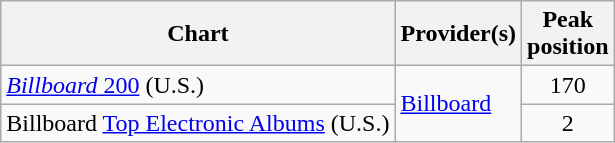<table class="wikitable">
<tr>
<th>Chart</th>
<th>Provider(s)</th>
<th>Peak<br>position</th>
</tr>
<tr>
<td><a href='#'><em>Billboard</em> 200</a> (U.S.)</td>
<td rowspan="2"><a href='#'>Billboard</a></td>
<td align="center">170</td>
</tr>
<tr>
<td>Billboard <a href='#'>Top Electronic Albums</a> (U.S.)</td>
<td align="center">2</td>
</tr>
</table>
